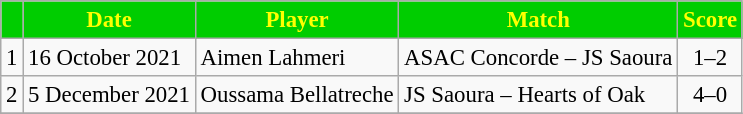<table border="0" class="wikitable" style="text-align:center;font-size:95%">
<tr>
<th scope=col style="color:#FFFF00; background:#00CD00;"></th>
<th scope=col style="color:#FFFF00; background:#00CD00;">Date</th>
<th scope=col style="color:#FFFF00; background:#00CD00;">Player</th>
<th scope=col style="color:#FFFF00; background:#00CD00;">Match</th>
<th width="35" style="color:#FFFF00; background:#00CD00;">Score</th>
</tr>
<tr>
<td align=left>1</td>
<td align=left>16 October 2021</td>
<td align=left>Aimen Lahmeri</td>
<td align=left>ASAC Concorde – JS Saoura</td>
<td align=center>1–2</td>
</tr>
<tr>
<td align=left>2</td>
<td align=left>5 December 2021</td>
<td align=left>Oussama Bellatreche</td>
<td align=left>JS Saoura – Hearts of Oak</td>
<td align=center>4–0</td>
</tr>
<tr>
</tr>
</table>
